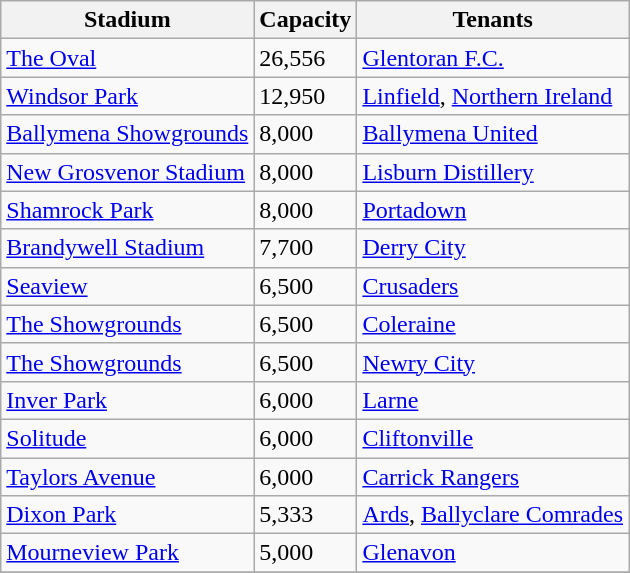<table class="wikitable sortable">
<tr>
<th>Stadium</th>
<th>Capacity</th>
<th>Tenants</th>
</tr>
<tr>
<td><a href='#'>The Oval</a></td>
<td>26,556</td>
<td><a href='#'>Glentoran F.C.</a></td>
</tr>
<tr>
<td><a href='#'>Windsor Park</a></td>
<td>12,950</td>
<td><a href='#'>Linfield</a>, <a href='#'>Northern Ireland</a></td>
</tr>
<tr>
<td><a href='#'>Ballymena Showgrounds</a></td>
<td>8,000</td>
<td><a href='#'>Ballymena United</a></td>
</tr>
<tr>
<td><a href='#'>New Grosvenor Stadium</a></td>
<td>8,000</td>
<td><a href='#'>Lisburn Distillery</a></td>
</tr>
<tr>
<td><a href='#'>Shamrock Park</a></td>
<td>8,000</td>
<td><a href='#'>Portadown</a></td>
</tr>
<tr>
<td><a href='#'>Brandywell Stadium</a></td>
<td>7,700</td>
<td><a href='#'>Derry City</a></td>
</tr>
<tr>
<td><a href='#'>Seaview</a></td>
<td>6,500</td>
<td><a href='#'>Crusaders</a></td>
</tr>
<tr>
<td><a href='#'>The Showgrounds</a></td>
<td>6,500</td>
<td><a href='#'>Coleraine</a></td>
</tr>
<tr>
<td><a href='#'>The Showgrounds</a></td>
<td>6,500</td>
<td><a href='#'>Newry City</a></td>
</tr>
<tr>
<td><a href='#'>Inver Park</a></td>
<td>6,000</td>
<td><a href='#'>Larne</a></td>
</tr>
<tr>
<td><a href='#'>Solitude</a></td>
<td>6,000</td>
<td><a href='#'>Cliftonville</a></td>
</tr>
<tr>
<td><a href='#'>Taylors Avenue</a></td>
<td>6,000</td>
<td><a href='#'>Carrick Rangers</a></td>
</tr>
<tr>
<td><a href='#'>Dixon Park</a></td>
<td>5,333</td>
<td><a href='#'>Ards</a>, <a href='#'>Ballyclare Comrades</a></td>
</tr>
<tr>
<td><a href='#'>Mourneview Park</a></td>
<td>5,000</td>
<td><a href='#'>Glenavon</a></td>
</tr>
<tr>
</tr>
</table>
